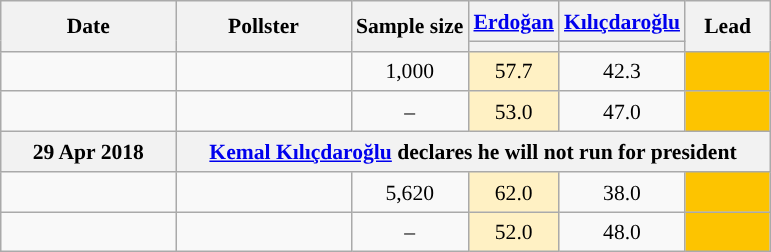<table class="wikitable" style="text-align:center; font-size:90%; line-height:20px;">
<tr>
<th rowspan=2 width="110px">Date</th>
<th rowspan=2 width="110px">Pollster</th>
<th rowspan=2 width="50px">Sample size</th>
<th width=50><a href='#'>Erdoğan</a></th>
<th width=50><a href='#'>Kılıçdaroğlu</a></th>
<th width=50 rowspan=2>Lead</th>
</tr>
<tr>
<th style="background: "></th>
<th style="background: "></th>
</tr>
<tr>
<td></td>
<td></td>
<td>1,000</td>
<td style="background: #FFF1C4">57.7</td>
<td>42.3</td>
<td style="background: #FDC400"></td>
</tr>
<tr>
<td></td>
<td></td>
<td>–</td>
<td style="background: #FFF1C4">53.0</td>
<td>47.0</td>
<td style="background: #FDC400"></td>
</tr>
<tr>
<th>29 Apr 2018</th>
<th colspan="22"><a href='#'>Kemal Kılıçdaroğlu</a> declares he will not run for president</th>
</tr>
<tr>
<td></td>
<td></td>
<td>5,620</td>
<td style="background: #FFF1C4">62.0</td>
<td>38.0</td>
<td style="background: #FDC400"></td>
</tr>
<tr>
<td></td>
<td></td>
<td>–</td>
<td style="background: #FFF1C4">52.0</td>
<td>48.0</td>
<td style="background: #FDC400"></td>
</tr>
</table>
